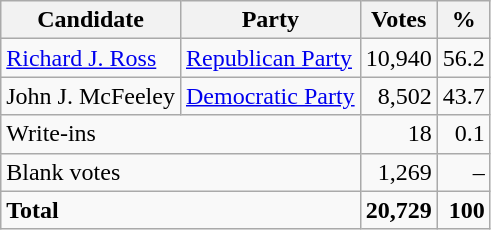<table class=wikitable style=text-align:right>
<tr>
<th>Candidate</th>
<th>Party</th>
<th>Votes</th>
<th>%</th>
</tr>
<tr>
<td align=left><a href='#'>Richard J. Ross</a></td>
<td align=left><a href='#'>Republican Party</a></td>
<td>10,940</td>
<td>56.2</td>
</tr>
<tr>
<td align=left>John J. McFeeley</td>
<td align=left><a href='#'>Democratic Party</a></td>
<td>8,502</td>
<td>43.7</td>
</tr>
<tr>
<td align=left colspan=2>Write-ins</td>
<td>18</td>
<td>0.1</td>
</tr>
<tr>
<td align=left colspan=2>Blank votes</td>
<td>1,269</td>
<td>–</td>
</tr>
<tr>
<td align=left colspan=2><strong>Total</strong></td>
<td><strong>20,729</strong></td>
<td><strong>100</strong></td>
</tr>
</table>
